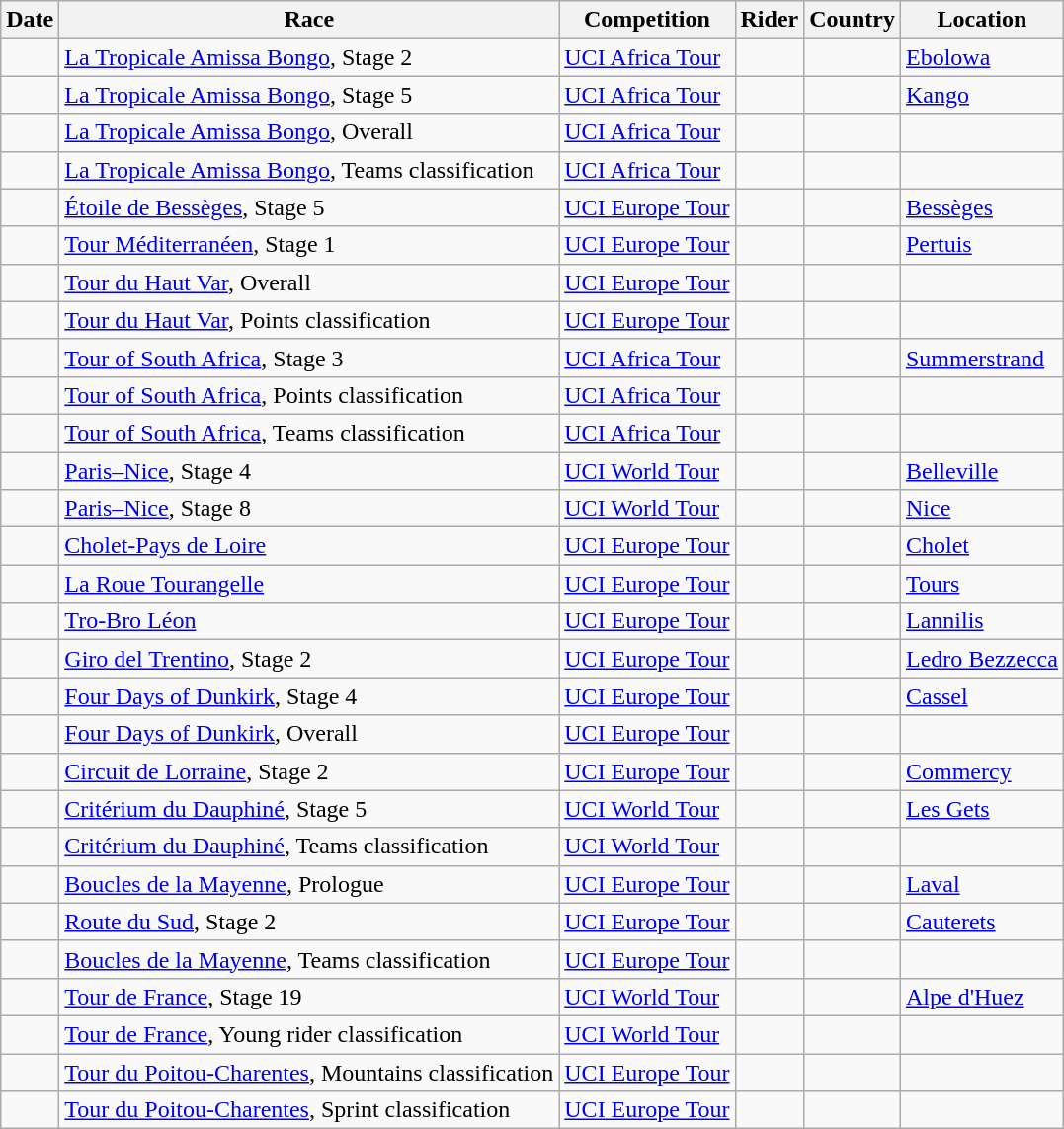<table class="wikitable sortable">
<tr>
<th>Date</th>
<th>Race</th>
<th>Competition</th>
<th>Rider</th>
<th>Country</th>
<th>Location</th>
</tr>
<tr>
<td></td>
<td><a href='#'>La Tropicale Amissa Bongo</a>, Stage 2</td>
<td><a href='#'>UCI Africa Tour</a></td>
<td></td>
<td></td>
<td><a href='#'>Ebolowa</a></td>
</tr>
<tr>
<td></td>
<td><a href='#'>La Tropicale Amissa Bongo</a>, Stage 5</td>
<td><a href='#'>UCI Africa Tour</a></td>
<td></td>
<td></td>
<td><a href='#'>Kango</a></td>
</tr>
<tr>
<td></td>
<td><a href='#'>La Tropicale Amissa Bongo</a>, Overall</td>
<td><a href='#'>UCI Africa Tour</a></td>
<td></td>
<td></td>
<td></td>
</tr>
<tr>
<td></td>
<td><a href='#'>La Tropicale Amissa Bongo</a>, Teams classification</td>
<td><a href='#'>UCI Africa Tour</a></td>
<td align="center"></td>
<td></td>
<td></td>
</tr>
<tr>
<td></td>
<td><a href='#'>Étoile de Bessèges</a>, Stage 5</td>
<td><a href='#'>UCI Europe Tour</a></td>
<td></td>
<td></td>
<td><a href='#'>Bessèges</a></td>
</tr>
<tr>
<td></td>
<td><a href='#'>Tour Méditerranéen</a>, Stage 1</td>
<td><a href='#'>UCI Europe Tour</a></td>
<td></td>
<td></td>
<td><a href='#'>Pertuis</a></td>
</tr>
<tr>
<td></td>
<td><a href='#'>Tour du Haut Var</a>, Overall</td>
<td><a href='#'>UCI Europe Tour</a></td>
<td></td>
<td></td>
<td></td>
</tr>
<tr>
<td></td>
<td><a href='#'>Tour du Haut Var</a>, Points classification</td>
<td><a href='#'>UCI Europe Tour</a></td>
<td></td>
<td></td>
<td></td>
</tr>
<tr>
<td></td>
<td><a href='#'>Tour of South Africa</a>, Stage 3</td>
<td><a href='#'>UCI Africa Tour</a></td>
<td></td>
<td></td>
<td><a href='#'>Summerstrand</a></td>
</tr>
<tr>
<td></td>
<td><a href='#'>Tour of South Africa</a>, Points classification</td>
<td><a href='#'>UCI Africa Tour</a></td>
<td></td>
<td></td>
<td></td>
</tr>
<tr>
<td></td>
<td><a href='#'>Tour of South Africa</a>, Teams classification</td>
<td><a href='#'>UCI Africa Tour</a></td>
<td align="center"></td>
<td></td>
<td></td>
</tr>
<tr>
<td></td>
<td><a href='#'>Paris–Nice</a>, Stage 4</td>
<td><a href='#'>UCI World Tour</a></td>
<td></td>
<td></td>
<td><a href='#'>Belleville</a></td>
</tr>
<tr>
<td></td>
<td><a href='#'>Paris–Nice</a>, Stage 8</td>
<td><a href='#'>UCI World Tour</a></td>
<td></td>
<td></td>
<td><a href='#'>Nice</a></td>
</tr>
<tr>
<td></td>
<td><a href='#'>Cholet-Pays de Loire</a></td>
<td><a href='#'>UCI Europe Tour</a></td>
<td></td>
<td></td>
<td><a href='#'>Cholet</a></td>
</tr>
<tr>
<td></td>
<td><a href='#'>La Roue Tourangelle</a></td>
<td><a href='#'>UCI Europe Tour</a></td>
<td></td>
<td></td>
<td><a href='#'>Tours</a></td>
</tr>
<tr>
<td></td>
<td><a href='#'>Tro-Bro Léon</a></td>
<td><a href='#'>UCI Europe Tour</a></td>
<td></td>
<td></td>
<td><a href='#'>Lannilis</a></td>
</tr>
<tr>
<td></td>
<td><a href='#'>Giro del Trentino</a>, Stage 2</td>
<td><a href='#'>UCI Europe Tour</a></td>
<td></td>
<td></td>
<td><a href='#'>Ledro Bezzecca</a></td>
</tr>
<tr>
<td></td>
<td><a href='#'>Four Days of Dunkirk</a>, Stage 4</td>
<td><a href='#'>UCI Europe Tour</a></td>
<td></td>
<td></td>
<td><a href='#'>Cassel</a></td>
</tr>
<tr>
<td></td>
<td><a href='#'>Four Days of Dunkirk</a>, Overall</td>
<td><a href='#'>UCI Europe Tour</a></td>
<td></td>
<td></td>
<td></td>
</tr>
<tr>
<td></td>
<td><a href='#'>Circuit de Lorraine</a>, Stage 2</td>
<td><a href='#'>UCI Europe Tour</a></td>
<td></td>
<td></td>
<td><a href='#'>Commercy</a></td>
</tr>
<tr>
<td></td>
<td><a href='#'>Critérium du Dauphiné</a>, Stage 5</td>
<td><a href='#'>UCI World Tour</a></td>
<td></td>
<td></td>
<td><a href='#'>Les Gets</a></td>
</tr>
<tr>
<td></td>
<td><a href='#'>Critérium du Dauphiné</a>, Teams classification</td>
<td><a href='#'>UCI World Tour</a></td>
<td align="center"></td>
<td></td>
<td></td>
</tr>
<tr>
<td></td>
<td><a href='#'>Boucles de la Mayenne</a>, Prologue</td>
<td><a href='#'>UCI Europe Tour</a></td>
<td></td>
<td></td>
<td><a href='#'>Laval</a></td>
</tr>
<tr>
<td></td>
<td><a href='#'>Route du Sud</a>, Stage 2</td>
<td><a href='#'>UCI Europe Tour</a></td>
<td></td>
<td></td>
<td><a href='#'>Cauterets</a></td>
</tr>
<tr>
<td></td>
<td><a href='#'>Boucles de la Mayenne</a>, Teams classification</td>
<td><a href='#'>UCI Europe Tour</a></td>
<td align="center"></td>
<td></td>
<td></td>
</tr>
<tr>
<td></td>
<td><a href='#'>Tour de France</a>, Stage 19</td>
<td><a href='#'>UCI World Tour</a></td>
<td></td>
<td></td>
<td><a href='#'>Alpe d'Huez</a></td>
</tr>
<tr>
<td></td>
<td><a href='#'>Tour de France</a>, Young rider classification</td>
<td><a href='#'>UCI World Tour</a></td>
<td></td>
<td></td>
<td></td>
</tr>
<tr>
<td></td>
<td><a href='#'>Tour du Poitou-Charentes</a>, Mountains classification</td>
<td><a href='#'>UCI Europe Tour</a></td>
<td></td>
<td></td>
<td></td>
</tr>
<tr>
<td></td>
<td><a href='#'>Tour du Poitou-Charentes</a>, Sprint classification</td>
<td><a href='#'>UCI Europe Tour</a></td>
<td></td>
<td></td>
<td></td>
</tr>
</table>
